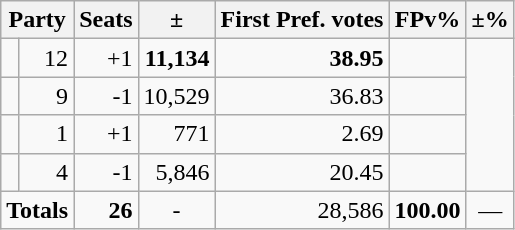<table class=wikitable>
<tr>
<th colspan=2 align=center>Party</th>
<th valign=top>Seats</th>
<th valign=top>±</th>
<th valign=top>First Pref. votes</th>
<th valign=top>FPv%</th>
<th valign=top>±%</th>
</tr>
<tr>
<td></td>
<td align=right>12</td>
<td align=right>+1</td>
<td align=right><strong>11,134</strong></td>
<td align=right><strong>38.95</strong></td>
<td align=right></td>
</tr>
<tr>
<td></td>
<td align=right>9</td>
<td align=right>-1</td>
<td align=right>10,529</td>
<td align=right>36.83</td>
<td align=right></td>
</tr>
<tr>
<td></td>
<td align=right>1</td>
<td align=right>+1</td>
<td align=right>771</td>
<td align=right>2.69</td>
<td align=right></td>
</tr>
<tr>
<td></td>
<td align=right>4</td>
<td align=right>-1</td>
<td align=right>5,846</td>
<td align=right>20.45</td>
<td align=right></td>
</tr>
<tr>
<td colspan=2 align=center><strong>Totals</strong></td>
<td align=right><strong>26</strong></td>
<td align=center>-</td>
<td align=right>28,586</td>
<td align=center><strong>100.00</strong></td>
<td align=center>—</td>
</tr>
</table>
